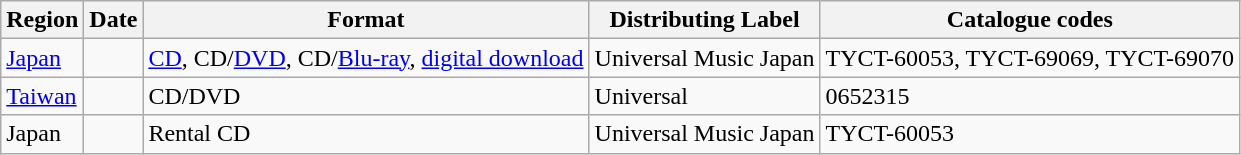<table class="wikitable">
<tr>
<th>Region</th>
<th>Date</th>
<th>Format</th>
<th>Distributing Label</th>
<th>Catalogue codes</th>
</tr>
<tr>
<td><a href='#'>Japan</a></td>
<td></td>
<td><a href='#'>CD</a>, CD/<a href='#'>DVD</a>, CD/<a href='#'>Blu-ray</a>, <a href='#'>digital download</a></td>
<td>Universal Music Japan</td>
<td>TYCT-60053, TYCT-69069, TYCT-69070</td>
</tr>
<tr>
<td><a href='#'>Taiwan</a></td>
<td></td>
<td>CD/DVD</td>
<td>Universal</td>
<td>0652315</td>
</tr>
<tr>
<td>Japan</td>
<td></td>
<td>Rental CD</td>
<td>Universal Music Japan</td>
<td>TYCT-60053</td>
</tr>
</table>
